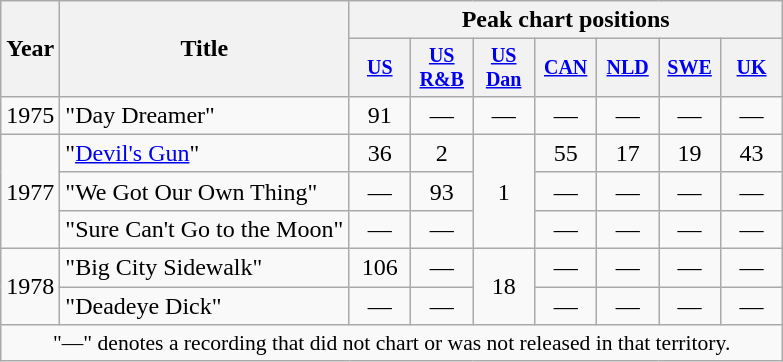<table class="wikitable" style="text-align:center;">
<tr>
<th rowspan="2">Year</th>
<th rowspan="2">Title</th>
<th colspan="7">Peak chart positions</th>
</tr>
<tr style="font-size:smaller;">
<th width="35"><a href='#'>US</a><br></th>
<th width="35"><a href='#'>US<br>R&B</a><br></th>
<th width="35"><a href='#'>US<br>Dan</a><br></th>
<th width="35"><a href='#'>CAN</a><br></th>
<th width="35"><a href='#'>NLD</a><br></th>
<th width="35"><a href='#'>SWE</a><br></th>
<th width="35"><a href='#'>UK</a><br></th>
</tr>
<tr>
<td rowspan="1">1975</td>
<td align="left">"Day Dreamer" </td>
<td>91</td>
<td>—</td>
<td>—</td>
<td>—</td>
<td>—</td>
<td>—</td>
<td>—</td>
</tr>
<tr>
<td rowspan="3">1977</td>
<td align="left">"<a href='#'>Devil's Gun</a>"</td>
<td>36</td>
<td>2</td>
<td rowspan="3">1</td>
<td>55</td>
<td>17</td>
<td>19</td>
<td>43</td>
</tr>
<tr>
<td align="left">"We Got Our Own Thing"</td>
<td>—</td>
<td>93</td>
<td>—</td>
<td>—</td>
<td>—</td>
<td>—</td>
</tr>
<tr>
<td align="left">"Sure Can't Go to the Moon"</td>
<td>—</td>
<td>—</td>
<td>—</td>
<td>—</td>
<td>—</td>
<td>—</td>
</tr>
<tr>
<td rowspan="2">1978</td>
<td align="left">"Big City Sidewalk"</td>
<td>106</td>
<td>—</td>
<td rowspan="2">18</td>
<td>—</td>
<td>—</td>
<td>—</td>
<td>—</td>
</tr>
<tr>
<td align="left">"Deadeye Dick"</td>
<td>—</td>
<td>—</td>
<td>—</td>
<td>—</td>
<td>—</td>
<td>—</td>
</tr>
<tr>
<td colspan="15" style="font-size:90%">"—" denotes a recording that did not chart or was not released in that territory.</td>
</tr>
</table>
